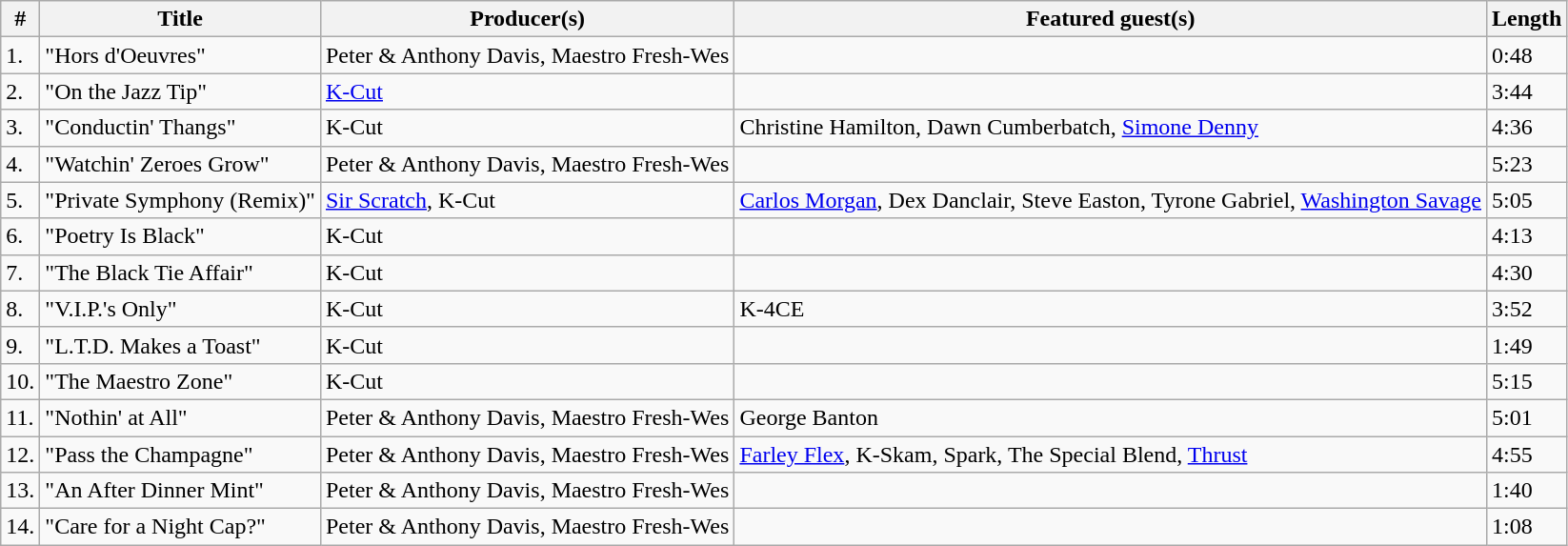<table class="wikitable">
<tr>
<th>#</th>
<th>Title</th>
<th>Producer(s)</th>
<th>Featured guest(s)</th>
<th>Length</th>
</tr>
<tr>
<td>1.</td>
<td>"Hors d'Oeuvres"</td>
<td>Peter & Anthony Davis, Maestro Fresh-Wes</td>
<td></td>
<td>0:48</td>
</tr>
<tr>
<td>2.</td>
<td>"On the Jazz Tip"</td>
<td><a href='#'>K-Cut</a></td>
<td></td>
<td>3:44</td>
</tr>
<tr>
<td>3.</td>
<td>"Conductin' Thangs"</td>
<td>K-Cut</td>
<td>Christine Hamilton, Dawn Cumberbatch, <a href='#'>Simone Denny</a></td>
<td>4:36</td>
</tr>
<tr>
<td>4.</td>
<td>"Watchin' Zeroes Grow"</td>
<td>Peter & Anthony Davis, Maestro Fresh-Wes</td>
<td></td>
<td>5:23</td>
</tr>
<tr>
<td>5.</td>
<td>"Private Symphony (Remix)"</td>
<td><a href='#'>Sir Scratch</a>, K-Cut</td>
<td><a href='#'>Carlos Morgan</a>, Dex Danclair, Steve Easton, Tyrone Gabriel, <a href='#'>Washington Savage</a></td>
<td>5:05</td>
</tr>
<tr>
<td>6.</td>
<td>"Poetry Is Black"</td>
<td>K-Cut</td>
<td></td>
<td>4:13</td>
</tr>
<tr>
<td>7.</td>
<td>"The Black Tie Affair"</td>
<td>K-Cut</td>
<td></td>
<td>4:30</td>
</tr>
<tr>
<td>8.</td>
<td>"V.I.P.'s Only"</td>
<td>K-Cut</td>
<td>K-4CE</td>
<td>3:52</td>
</tr>
<tr>
<td>9.</td>
<td>"L.T.D. Makes a Toast"</td>
<td>K-Cut</td>
<td></td>
<td>1:49</td>
</tr>
<tr>
<td>10.</td>
<td>"The Maestro Zone"</td>
<td>K-Cut</td>
<td></td>
<td>5:15</td>
</tr>
<tr>
<td>11.</td>
<td>"Nothin' at All"</td>
<td>Peter & Anthony Davis, Maestro Fresh-Wes</td>
<td>George Banton</td>
<td>5:01</td>
</tr>
<tr>
<td>12.</td>
<td>"Pass the Champagne"</td>
<td>Peter & Anthony Davis, Maestro Fresh-Wes</td>
<td><a href='#'>Farley Flex</a>, K-Skam, Spark, The Special Blend, <a href='#'>Thrust</a></td>
<td>4:55</td>
</tr>
<tr>
<td>13.</td>
<td>"An After Dinner Mint"</td>
<td>Peter & Anthony Davis, Maestro Fresh-Wes</td>
<td></td>
<td>1:40</td>
</tr>
<tr>
<td>14.</td>
<td>"Care for a Night Cap?"</td>
<td>Peter & Anthony Davis, Maestro Fresh-Wes</td>
<td></td>
<td>1:08</td>
</tr>
</table>
